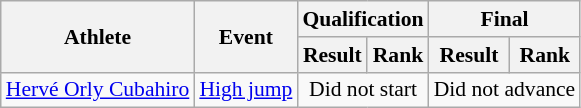<table class="wikitable" style="font-size:90%; text-align:center">
<tr>
<th rowspan="2">Athlete</th>
<th rowspan="2">Event</th>
<th colspan="2">Qualification</th>
<th colspan="2">Final</th>
</tr>
<tr>
<th>Result</th>
<th>Rank</th>
<th>Result</th>
<th>Rank</th>
</tr>
<tr>
<td align="left"><a href='#'>Hervé Orly Cubahiro</a></td>
<td align="left"><a href='#'>High jump</a></td>
<td colspan=2>Did not start</td>
<td colspan=2>Did not advance</td>
</tr>
</table>
